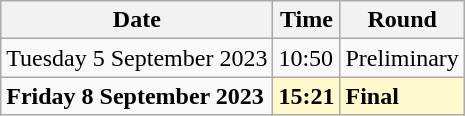<table class="wikitable">
<tr>
<th>Date</th>
<th>Time</th>
<th>Round</th>
</tr>
<tr>
<td>Tuesday 5 September 2023</td>
<td>10:50</td>
<td>Preliminary</td>
</tr>
<tr>
<td><strong>Friday 8 September 2023</strong></td>
<td style=background:lemonchiffon><strong>15:21</strong></td>
<td style=background:lemonchiffon><strong>Final</strong></td>
</tr>
</table>
